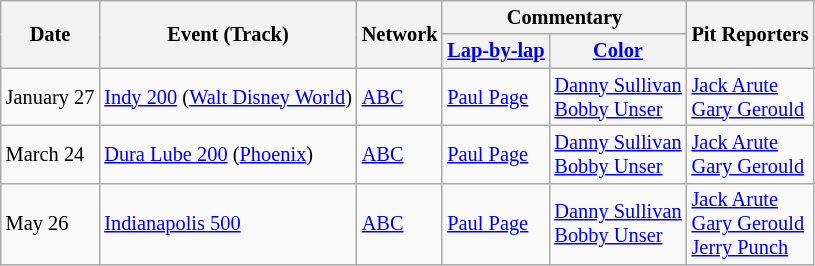<table class="wikitable" style="font-size: 85%;">
<tr>
<th rowspan=2>Date</th>
<th rowspan=2>Event (Track)</th>
<th rowspan=2>Network</th>
<th colspan=2>Commentary</th>
<th rowspan=2>Pit Reporters</th>
</tr>
<tr>
<th><a href='#'>Lap-by-lap</a></th>
<th><a href='#'>Color</a></th>
</tr>
<tr>
<td>January 27</td>
<td><a href='#'>Indy 200</a> (<a href='#'>Walt Disney World</a>)</td>
<td><a href='#'>ABC</a></td>
<td><a href='#'>Paul Page</a></td>
<td><a href='#'>Danny Sullivan</a><br><a href='#'>Bobby Unser</a></td>
<td><a href='#'>Jack Arute</a><br><a href='#'>Gary Gerould</a></td>
</tr>
<tr>
<td>March 24</td>
<td><a href='#'>Dura Lube 200</a> (<a href='#'>Phoenix</a>)</td>
<td><a href='#'>ABC</a></td>
<td><a href='#'>Paul Page</a></td>
<td><a href='#'>Danny Sullivan</a><br><a href='#'>Bobby Unser</a></td>
<td><a href='#'>Jack Arute</a><br><a href='#'>Gary Gerould</a></td>
</tr>
<tr>
<td>May 26</td>
<td><a href='#'>Indianapolis 500</a></td>
<td><a href='#'>ABC</a></td>
<td><a href='#'>Paul Page</a></td>
<td><a href='#'>Danny Sullivan</a><br><a href='#'>Bobby Unser</a></td>
<td><a href='#'>Jack Arute</a><br><a href='#'>Gary Gerould</a><br><a href='#'>Jerry Punch</a></td>
</tr>
</table>
